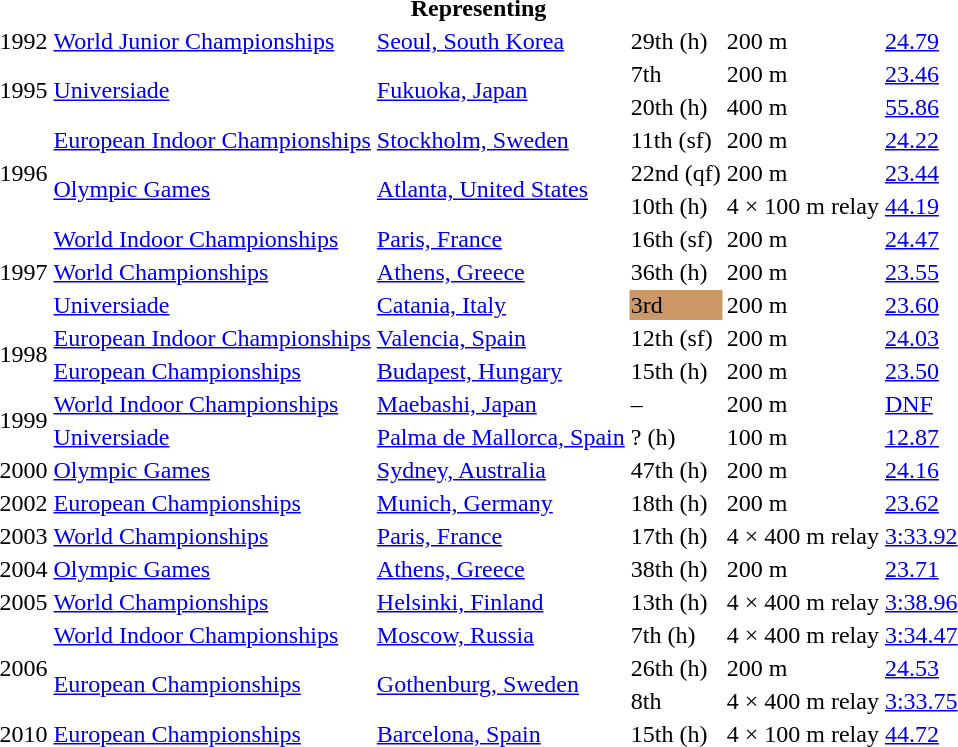<table>
<tr>
<th colspan="6">Representing </th>
</tr>
<tr>
<td>1992</td>
<td><a href='#'>World Junior Championships</a></td>
<td><a href='#'>Seoul, South Korea</a></td>
<td>29th (h)</td>
<td>200 m</td>
<td><a href='#'>24.79</a></td>
</tr>
<tr>
<td rowspan=2>1995</td>
<td rowspan=2><a href='#'>Universiade</a></td>
<td rowspan=2><a href='#'>Fukuoka, Japan</a></td>
<td>7th</td>
<td>200 m</td>
<td><a href='#'>23.46</a></td>
</tr>
<tr>
<td>20th (h)</td>
<td>400 m</td>
<td><a href='#'>55.86</a></td>
</tr>
<tr>
<td rowspan=3>1996</td>
<td><a href='#'>European Indoor Championships</a></td>
<td><a href='#'>Stockholm, Sweden</a></td>
<td>11th (sf)</td>
<td>200 m</td>
<td><a href='#'>24.22</a></td>
</tr>
<tr>
<td rowspan=2><a href='#'>Olympic Games</a></td>
<td rowspan=2><a href='#'>Atlanta, United States</a></td>
<td>22nd (qf)</td>
<td>200 m</td>
<td><a href='#'>23.44</a></td>
</tr>
<tr>
<td>10th (h)</td>
<td>4 × 100 m relay</td>
<td><a href='#'>44.19</a></td>
</tr>
<tr>
<td rowspan=3>1997</td>
<td><a href='#'>World Indoor Championships</a></td>
<td><a href='#'>Paris, France</a></td>
<td>16th (sf)</td>
<td>200 m</td>
<td><a href='#'>24.47</a></td>
</tr>
<tr>
<td><a href='#'>World Championships</a></td>
<td><a href='#'>Athens, Greece</a></td>
<td>36th (h)</td>
<td>200 m</td>
<td><a href='#'>23.55</a></td>
</tr>
<tr>
<td><a href='#'>Universiade</a></td>
<td><a href='#'>Catania, Italy</a></td>
<td bgcolor=cc9966>3rd</td>
<td>200 m</td>
<td><a href='#'>23.60</a></td>
</tr>
<tr>
<td rowspan=2>1998</td>
<td><a href='#'>European Indoor Championships</a></td>
<td><a href='#'>Valencia, Spain</a></td>
<td>12th (sf)</td>
<td>200 m</td>
<td><a href='#'>24.03</a></td>
</tr>
<tr>
<td><a href='#'>European Championships</a></td>
<td><a href='#'>Budapest, Hungary</a></td>
<td>15th (h)</td>
<td>200 m</td>
<td><a href='#'>23.50</a></td>
</tr>
<tr>
<td rowspan=2>1999</td>
<td><a href='#'>World Indoor Championships</a></td>
<td><a href='#'>Maebashi, Japan</a></td>
<td>–</td>
<td>200 m</td>
<td><a href='#'>DNF</a></td>
</tr>
<tr>
<td><a href='#'>Universiade</a></td>
<td><a href='#'>Palma de Mallorca, Spain</a></td>
<td>? (h)</td>
<td>100 m</td>
<td><a href='#'>12.87</a></td>
</tr>
<tr>
<td>2000</td>
<td><a href='#'>Olympic Games</a></td>
<td><a href='#'>Sydney, Australia</a></td>
<td>47th (h)</td>
<td>200 m</td>
<td><a href='#'>24.16</a></td>
</tr>
<tr>
<td>2002</td>
<td><a href='#'>European Championships</a></td>
<td><a href='#'>Munich, Germany</a></td>
<td>18th (h)</td>
<td>200 m</td>
<td><a href='#'>23.62</a></td>
</tr>
<tr>
<td>2003</td>
<td><a href='#'>World Championships</a></td>
<td><a href='#'>Paris, France</a></td>
<td>17th (h)</td>
<td>4 × 400 m relay</td>
<td><a href='#'>3:33.92</a></td>
</tr>
<tr>
<td>2004</td>
<td><a href='#'>Olympic Games</a></td>
<td><a href='#'>Athens, Greece</a></td>
<td>38th (h)</td>
<td>200 m</td>
<td><a href='#'>23.71</a></td>
</tr>
<tr>
<td>2005</td>
<td><a href='#'>World Championships</a></td>
<td><a href='#'>Helsinki, Finland</a></td>
<td>13th (h)</td>
<td>4 × 400 m relay</td>
<td><a href='#'>3:38.96</a></td>
</tr>
<tr>
<td rowspan=3>2006</td>
<td><a href='#'>World Indoor Championships</a></td>
<td><a href='#'>Moscow, Russia</a></td>
<td>7th (h)</td>
<td>4 × 400 m relay</td>
<td><a href='#'>3:34.47</a></td>
</tr>
<tr>
<td rowspan=2><a href='#'>European Championships</a></td>
<td rowspan=2><a href='#'>Gothenburg, Sweden</a></td>
<td>26th (h)</td>
<td>200 m</td>
<td><a href='#'>24.53</a></td>
</tr>
<tr>
<td>8th</td>
<td>4 × 400 m relay</td>
<td><a href='#'>3:33.75</a></td>
</tr>
<tr>
<td>2010</td>
<td><a href='#'>European Championships</a></td>
<td><a href='#'>Barcelona, Spain</a></td>
<td>15th (h)</td>
<td>4 × 100 m relay</td>
<td><a href='#'>44.72</a></td>
</tr>
</table>
